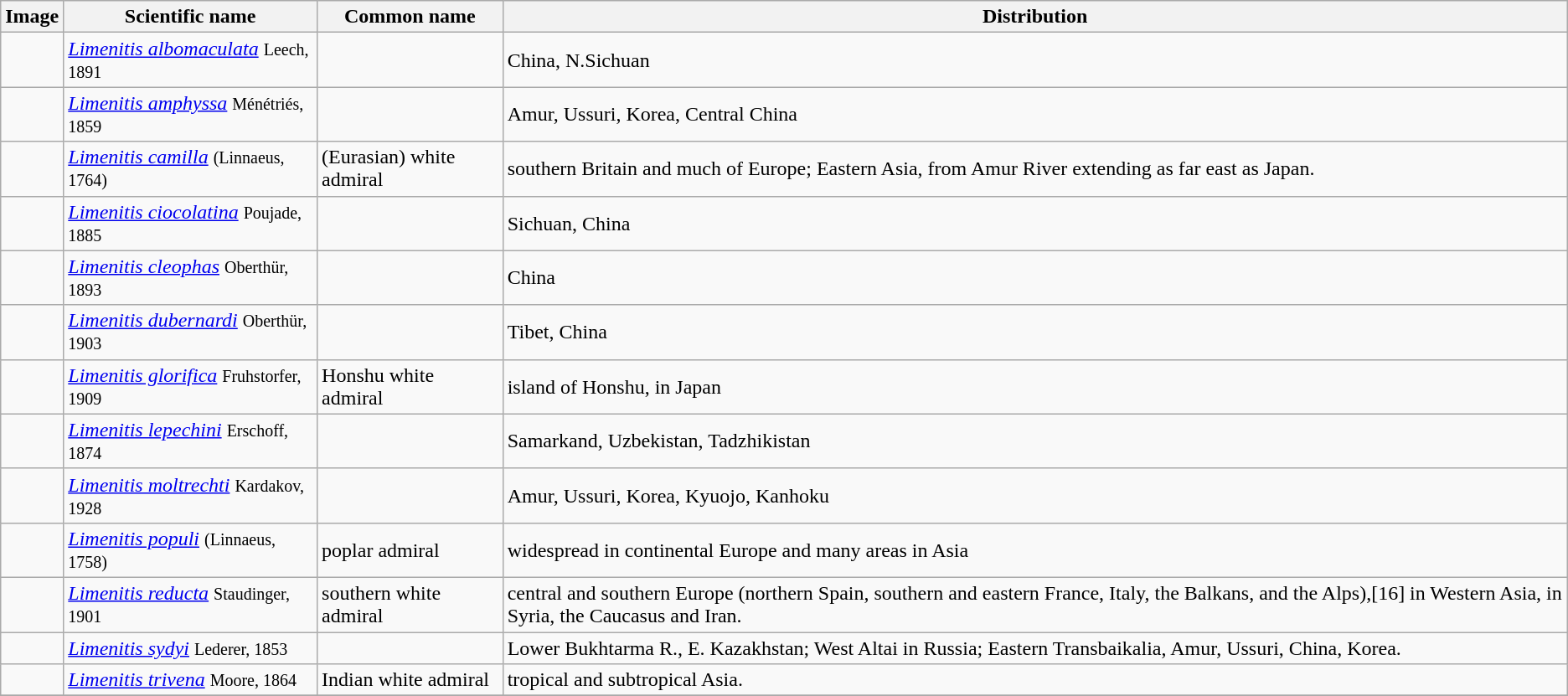<table class="wikitable">
<tr>
<th>Image</th>
<th>Scientific name</th>
<th>Common name</th>
<th>Distribution</th>
</tr>
<tr>
<td></td>
<td><em><a href='#'>Limenitis albomaculata</a></em> <small>Leech, 1891</small></td>
<td></td>
<td>China, N.Sichuan</td>
</tr>
<tr>
<td></td>
<td><em><a href='#'>Limenitis amphyssa</a></em> <small>Ménétriés, 1859</small></td>
<td></td>
<td>Amur, Ussuri, Korea, Central China</td>
</tr>
<tr>
<td></td>
<td><em><a href='#'>Limenitis camilla</a></em> <small>(Linnaeus, 1764)</small></td>
<td>(Eurasian) white admiral</td>
<td>southern Britain and much of Europe; Eastern Asia, from Amur River extending as far east as Japan.</td>
</tr>
<tr>
<td></td>
<td><em><a href='#'>Limenitis ciocolatina</a></em> <small>Poujade, 1885</small></td>
<td></td>
<td>Sichuan, China</td>
</tr>
<tr>
<td></td>
<td><em><a href='#'>Limenitis cleophas</a></em> <small>Oberthür, 1893</small></td>
<td></td>
<td>China</td>
</tr>
<tr>
<td></td>
<td><em><a href='#'>Limenitis dubernardi</a></em> <small>Oberthür, 1903</small></td>
<td></td>
<td>Tibet, China</td>
</tr>
<tr>
<td></td>
<td><em><a href='#'>Limenitis glorifica</a></em> <small>Fruhstorfer, 1909</small></td>
<td>Honshu white admiral</td>
<td>island of Honshu, in Japan</td>
</tr>
<tr>
<td></td>
<td><em><a href='#'>Limenitis lepechini</a></em> <small>Erschoff, 1874</small></td>
<td></td>
<td>Samarkand, Uzbekistan, Tadzhikistan</td>
</tr>
<tr>
<td></td>
<td><em><a href='#'>Limenitis moltrechti</a></em> <small>Kardakov, 1928</small></td>
<td></td>
<td>Amur, Ussuri, Korea, Kyuojo, Kanhoku</td>
</tr>
<tr>
<td></td>
<td><em><a href='#'>Limenitis populi</a></em> <small>(Linnaeus, 1758)</small></td>
<td>poplar admiral</td>
<td>widespread in continental Europe and many areas in Asia</td>
</tr>
<tr>
<td></td>
<td><em><a href='#'>Limenitis reducta</a></em> <small>Staudinger, 1901</small></td>
<td>southern white admiral</td>
<td>central and southern Europe (northern Spain, southern and eastern France, Italy, the Balkans, and the Alps),[16] in Western Asia, in Syria, the Caucasus and Iran.</td>
</tr>
<tr>
<td></td>
<td><em><a href='#'>Limenitis sydyi</a></em> <small>Lederer, 1853</small></td>
<td></td>
<td>Lower Bukhtarma R., E. Kazakhstan; West Altai in Russia; Eastern Transbaikalia, Amur, Ussuri, China, Korea.</td>
</tr>
<tr>
<td></td>
<td><em><a href='#'>Limenitis trivena</a></em> <small>Moore, 1864</small></td>
<td>Indian white admiral</td>
<td>tropical and subtropical Asia.</td>
</tr>
<tr>
</tr>
</table>
